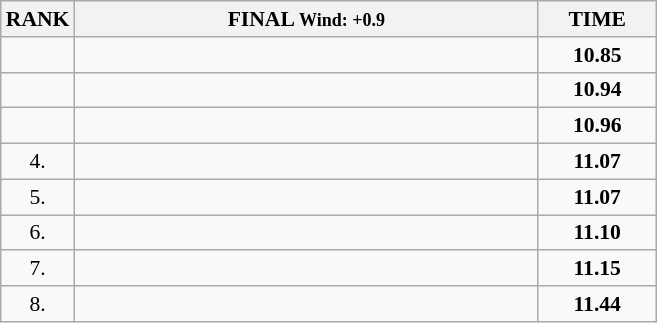<table class="wikitable" style="border-collapse: collapse; font-size: 90%;">
<tr>
<th>RANK</th>
<th style="width: 21em">FINAL <small>Wind: +0.9</small></th>
<th style="width: 5em">TIME</th>
</tr>
<tr>
<td align="center"></td>
<td></td>
<td align="center"><strong>10.85</strong></td>
</tr>
<tr>
<td align="center"></td>
<td></td>
<td align="center"><strong>10.94</strong></td>
</tr>
<tr>
<td align="center"></td>
<td></td>
<td align="center"><strong>10.96</strong></td>
</tr>
<tr>
<td align="center">4.</td>
<td></td>
<td align="center"><strong>11.07</strong></td>
</tr>
<tr>
<td align="center">5.</td>
<td></td>
<td align="center"><strong>11.07</strong></td>
</tr>
<tr>
<td align="center">6.</td>
<td></td>
<td align="center"><strong>11.10</strong></td>
</tr>
<tr>
<td align="center">7.</td>
<td></td>
<td align="center"><strong>11.15</strong></td>
</tr>
<tr>
<td align="center">8.</td>
<td></td>
<td align="center"><strong>11.44</strong></td>
</tr>
</table>
